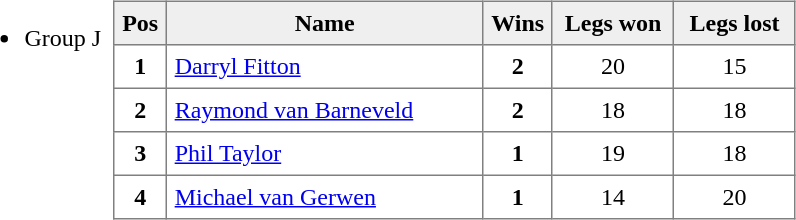<table>
<tr style="vertical-align: top;">
<td><br><ul><li>Group J</li></ul></td>
<td></td>
<td><br><table style=border-collapse:collapse border=1 cellspacing=0 cellpadding=5>
<tr style="text-align:center; background:#efefef;">
<th width=20>Pos</th>
<th width=200>Name</th>
<th width=20><strong>Wins</strong></th>
<th width=70>Legs won</th>
<th width=70>Legs lost</th>
</tr>
<tr align=center>
<td><strong>1</strong></td>
<td style="text-align:left;"> <a href='#'>Darryl Fitton</a></td>
<td><strong>2</strong></td>
<td>20</td>
<td>15</td>
</tr>
<tr align=center>
<td><strong>2</strong></td>
<td style="text-align:left;"> <a href='#'>Raymond van Barneveld</a></td>
<td><strong>2</strong></td>
<td>18</td>
<td>18</td>
</tr>
<tr align=center>
<td><strong>3</strong></td>
<td style="text-align:left;"> <a href='#'>Phil Taylor</a></td>
<td><strong>1</strong></td>
<td>19</td>
<td>18</td>
</tr>
<tr align=center>
<td><strong>4</strong></td>
<td style="text-align:left;"> <a href='#'>Michael van Gerwen</a></td>
<td><strong>1</strong></td>
<td>14</td>
<td>20</td>
</tr>
</table>
</td>
</tr>
</table>
